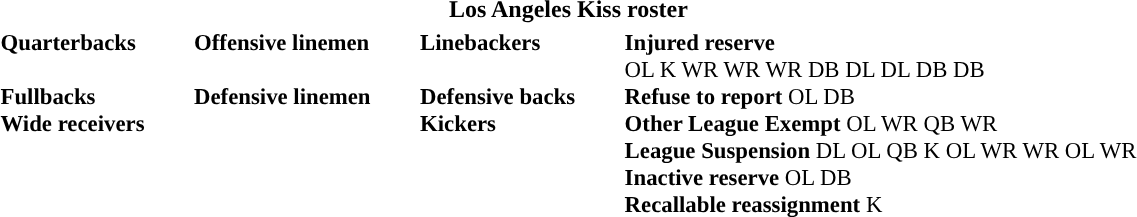<table class="toccolours" style="text-align: left;">
<tr>
<th colspan=7 style="text-align:center; ">Los Angeles Kiss roster</th>
</tr>
<tr>
<td style="font-size: 95%;vertical-align:top;"><strong>Quarterbacks</strong><br>
<br><strong>Fullbacks</strong>
<br><strong>Wide receivers</strong>
 




</td>
<td style="width: 25px;"></td>
<td style="font-size: 95%;vertical-align:top;"><strong>Offensive linemen</strong><br>


<br><strong>Defensive linemen</strong>




</td>
<td style="width: 25px;"></td>
<td style="font-size: 95%;vertical-align:top;"><strong>Linebackers</strong><br><br><strong>Defensive backs</strong>




<br><strong>Kickers</strong>

</td>
<td style="width: 25px;"></td>
<td style="font-size: 95%;vertical-align:top;"><strong>Injured reserve</strong><br> OL
 K
 WR
 WR
 WR
 DB
 DL
 DL
 DB
 DB<br><strong>Refuse to report</strong>
 OL
 DB<br><strong>Other League Exempt</strong>
 OL
 WR
 QB
 WR<br><strong>League Suspension</strong>
 DL
 OL
 QB
 K
 OL
 WR
 WR
 OL
 WR<br><strong>Inactive reserve</strong>
 OL
 DB<br><strong>Recallable reassignment</strong>
 K
</td>
</tr>
<tr>
</tr>
</table>
